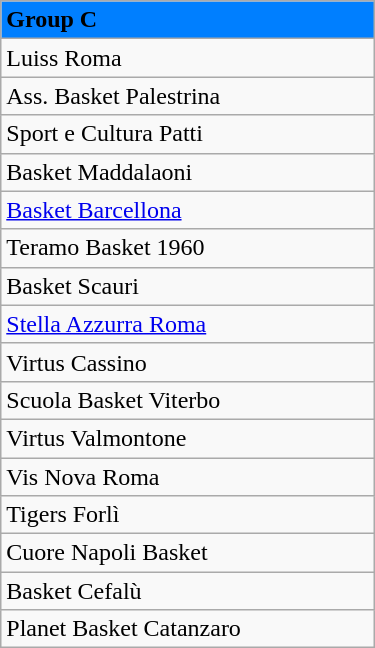<table class="wikitable" width="250px" align="center" font-size="100%">
<tr>
<td style="background-color:#007FFF"><span><strong>Group C</strong></span></td>
</tr>
<tr>
<td>Luiss Roma</td>
</tr>
<tr>
<td>Ass. Basket Palestrina</td>
</tr>
<tr>
<td>Sport e Cultura Patti</td>
</tr>
<tr>
<td>Basket Maddalaoni</td>
</tr>
<tr>
<td><a href='#'>Basket Barcellona</a></td>
</tr>
<tr>
<td>Teramo Basket 1960</td>
</tr>
<tr>
<td>Basket Scauri</td>
</tr>
<tr>
<td><a href='#'>Stella Azzurra Roma</a></td>
</tr>
<tr>
<td>Virtus Cassino</td>
</tr>
<tr>
<td>Scuola Basket Viterbo</td>
</tr>
<tr>
<td>Virtus Valmontone</td>
</tr>
<tr>
<td>Vis Nova Roma</td>
</tr>
<tr>
<td>Tigers Forlì</td>
</tr>
<tr>
<td>Cuore Napoli Basket</td>
</tr>
<tr>
<td>Basket Cefalù</td>
</tr>
<tr>
<td>Planet Basket Catanzaro</td>
</tr>
</table>
